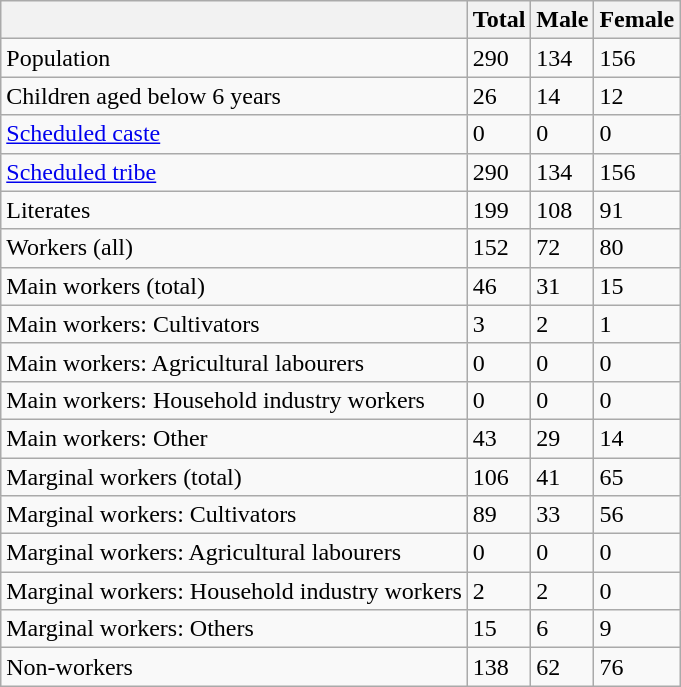<table class="wikitable sortable">
<tr>
<th></th>
<th>Total</th>
<th>Male</th>
<th>Female</th>
</tr>
<tr>
<td>Population</td>
<td>290</td>
<td>134</td>
<td>156</td>
</tr>
<tr>
<td>Children aged below 6 years</td>
<td>26</td>
<td>14</td>
<td>12</td>
</tr>
<tr>
<td><a href='#'>Scheduled caste</a></td>
<td>0</td>
<td>0</td>
<td>0</td>
</tr>
<tr>
<td><a href='#'>Scheduled tribe</a></td>
<td>290</td>
<td>134</td>
<td>156</td>
</tr>
<tr>
<td>Literates</td>
<td>199</td>
<td>108</td>
<td>91</td>
</tr>
<tr>
<td>Workers (all)</td>
<td>152</td>
<td>72</td>
<td>80</td>
</tr>
<tr>
<td>Main workers (total)</td>
<td>46</td>
<td>31</td>
<td>15</td>
</tr>
<tr>
<td>Main workers: Cultivators</td>
<td>3</td>
<td>2</td>
<td>1</td>
</tr>
<tr>
<td>Main workers: Agricultural labourers</td>
<td>0</td>
<td>0</td>
<td>0</td>
</tr>
<tr>
<td>Main workers: Household industry workers</td>
<td>0</td>
<td>0</td>
<td>0</td>
</tr>
<tr>
<td>Main workers: Other</td>
<td>43</td>
<td>29</td>
<td>14</td>
</tr>
<tr>
<td>Marginal workers (total)</td>
<td>106</td>
<td>41</td>
<td>65</td>
</tr>
<tr>
<td>Marginal workers: Cultivators</td>
<td>89</td>
<td>33</td>
<td>56</td>
</tr>
<tr>
<td>Marginal workers: Agricultural labourers</td>
<td>0</td>
<td>0</td>
<td>0</td>
</tr>
<tr>
<td>Marginal workers: Household industry workers</td>
<td>2</td>
<td>2</td>
<td>0</td>
</tr>
<tr>
<td>Marginal workers: Others</td>
<td>15</td>
<td>6</td>
<td>9</td>
</tr>
<tr>
<td>Non-workers</td>
<td>138</td>
<td>62</td>
<td>76</td>
</tr>
</table>
